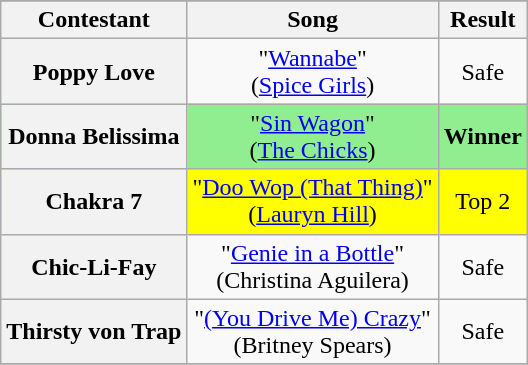<table class="wikitable plainrowheaders" style="text-align:center;">
<tr>
</tr>
<tr>
<th scope="col">Contestant</th>
<th scope="col">Song</th>
<th scope="col">Result</th>
</tr>
<tr>
<th>Poppy Love</th>
<td>"<a href='#'>Wannabe</a>"<br>(<a href='#'>Spice Girls</a>)</td>
<td>Safe</td>
</tr>
<tr bgcolor="lightgreen">
<th nowrap>Donna Belissima</th>
<td>"<a href='#'>Sin Wagon</a>"<br>(<a href='#'>The Chicks</a>)</td>
<td><strong>Winner</strong></td>
</tr>
<tr bgcolor="yellow">
<th>Chakra 7</th>
<td nowrap>"<a href='#'>Doo Wop (That Thing)</a>"<br>(<a href='#'>Lauryn Hill</a>)</td>
<td>Top 2</td>
</tr>
<tr>
<th>Chic-Li-Fay</th>
<td>"<a href='#'>Genie in a Bottle</a>"<br>(Christina Aguilera)</td>
<td>Safe</td>
</tr>
<tr>
<th>Thirsty von Trap</th>
<td nowrap>"<a href='#'>(You Drive Me) Crazy</a>"<br>(Britney Spears)</td>
<td>Safe</td>
</tr>
<tr>
</tr>
</table>
